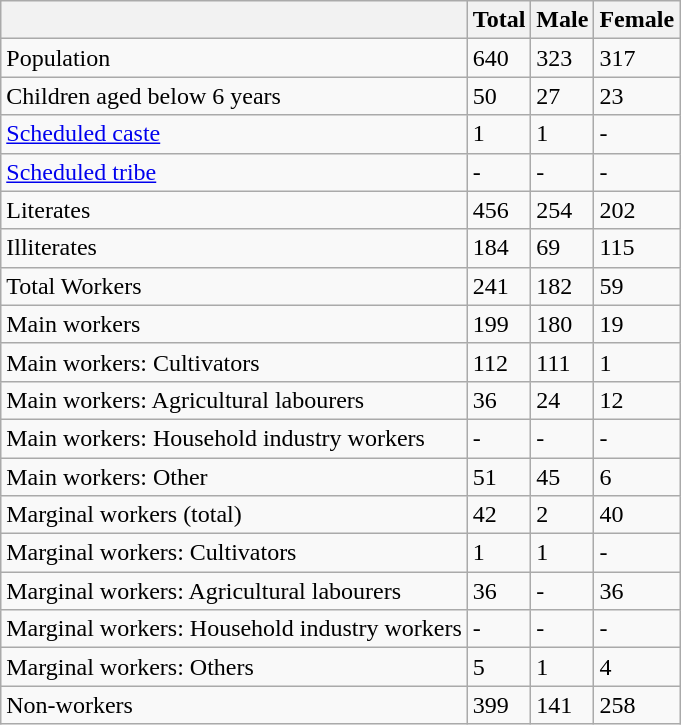<table class="wikitable sortable">
<tr>
<th></th>
<th>Total</th>
<th>Male</th>
<th>Female</th>
</tr>
<tr>
<td>Population</td>
<td>640</td>
<td>323</td>
<td>317</td>
</tr>
<tr>
<td>Children aged below 6 years</td>
<td>50</td>
<td>27</td>
<td>23</td>
</tr>
<tr>
<td><a href='#'>Scheduled caste</a></td>
<td>1</td>
<td>1</td>
<td>-</td>
</tr>
<tr>
<td><a href='#'>Scheduled tribe</a></td>
<td>-</td>
<td>-</td>
<td>-</td>
</tr>
<tr>
<td>Literates</td>
<td>456</td>
<td>254</td>
<td>202</td>
</tr>
<tr>
<td>Illiterates</td>
<td>184</td>
<td>69</td>
<td>115</td>
</tr>
<tr>
<td>Total Workers</td>
<td>241</td>
<td>182</td>
<td>59</td>
</tr>
<tr>
<td>Main workers</td>
<td>199</td>
<td>180</td>
<td>19</td>
</tr>
<tr>
<td>Main workers: Cultivators</td>
<td>112</td>
<td>111</td>
<td>1</td>
</tr>
<tr>
<td>Main workers: Agricultural labourers</td>
<td>36</td>
<td>24</td>
<td>12</td>
</tr>
<tr>
<td>Main workers: Household industry workers</td>
<td>-</td>
<td>-</td>
<td>-</td>
</tr>
<tr>
<td>Main workers: Other</td>
<td>51</td>
<td>45</td>
<td>6</td>
</tr>
<tr>
<td>Marginal workers (total)</td>
<td>42</td>
<td>2</td>
<td>40</td>
</tr>
<tr>
<td>Marginal workers: Cultivators</td>
<td>1</td>
<td>1</td>
<td>-</td>
</tr>
<tr>
<td>Marginal workers: Agricultural labourers</td>
<td>36</td>
<td>-</td>
<td>36</td>
</tr>
<tr>
<td>Marginal workers: Household industry workers</td>
<td>-</td>
<td>-</td>
<td>-</td>
</tr>
<tr>
<td>Marginal workers: Others</td>
<td>5</td>
<td>1</td>
<td>4</td>
</tr>
<tr>
<td>Non-workers</td>
<td>399</td>
<td>141</td>
<td>258</td>
</tr>
</table>
